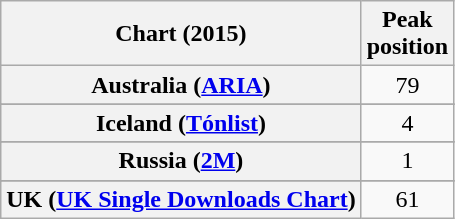<table class="wikitable plainrowheaders sortable" style="text-align:center;">
<tr>
<th scope="col">Chart (2015)</th>
<th scope="col">Peak<br>position</th>
</tr>
<tr>
<th scope="row">Australia (<a href='#'>ARIA</a>)</th>
<td>79</td>
</tr>
<tr>
</tr>
<tr>
</tr>
<tr>
</tr>
<tr>
</tr>
<tr>
</tr>
<tr>
</tr>
<tr>
<th scope="row">Iceland (<a href='#'>Tónlist</a>)</th>
<td>4</td>
</tr>
<tr>
</tr>
<tr>
</tr>
<tr>
<th scope="row">Russia (<a href='#'>2M</a>)</th>
<td>1</td>
</tr>
<tr>
</tr>
<tr>
</tr>
<tr>
</tr>
<tr>
</tr>
<tr>
<th scope="row">UK (<a href='#'>UK Single Downloads Chart</a>)</th>
<td>61</td>
</tr>
</table>
